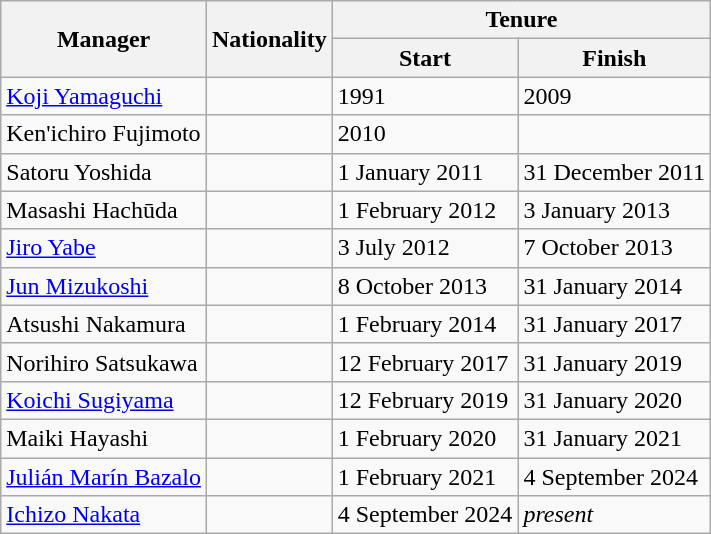<table class="wikitable">
<tr>
<th rowspan="2">Manager</th>
<th rowspan="2">Nationality</th>
<th colspan="2">Tenure  </th>
</tr>
<tr>
<th>Start</th>
<th>Finish </th>
</tr>
<tr>
<td><a href='#'>Koji Yamaguchi</a></td>
<td></td>
<td>1991</td>
<td>2009<br></td>
</tr>
<tr>
<td>Ken'ichiro Fujimoto</td>
<td></td>
<td>2010</td>
<td><br></td>
</tr>
<tr>
<td>Satoru Yoshida</td>
<td></td>
<td>1 January 2011</td>
<td>31 December 2011<br></td>
</tr>
<tr>
<td>Masashi Hachūda</td>
<td></td>
<td>1 February 2012</td>
<td>3 January 2013<br></td>
</tr>
<tr>
<td><a href='#'>Jiro Yabe</a></td>
<td></td>
<td>3 July 2012</td>
<td>7 October 2013<br></td>
</tr>
<tr>
<td><a href='#'>Jun Mizukoshi</a></td>
<td></td>
<td>8 October 2013</td>
<td>31 January 2014<br></td>
</tr>
<tr>
<td>Atsushi Nakamura</td>
<td></td>
<td>1 February 2014</td>
<td>31 January 2017<br></td>
</tr>
<tr>
<td>Norihiro Satsukawa</td>
<td></td>
<td>12 February 2017</td>
<td>31 January 2019<br></td>
</tr>
<tr>
<td><a href='#'>Koichi Sugiyama</a></td>
<td></td>
<td>12 February  2019</td>
<td>31 January 2020<br></td>
</tr>
<tr>
<td>Maiki Hayashi</td>
<td></td>
<td>1 February 2020</td>
<td>31 January 2021<br></td>
</tr>
<tr>
<td><a href='#'>Julián Marín Bazalo</a></td>
<td></td>
<td>1 February 2021</td>
<td>4 September 2024<br></td>
</tr>
<tr>
<td><a href='#'>Ichizo Nakata</a></td>
<td></td>
<td>4 September 2024</td>
<td><em>present</em><br></td>
</tr>
</table>
